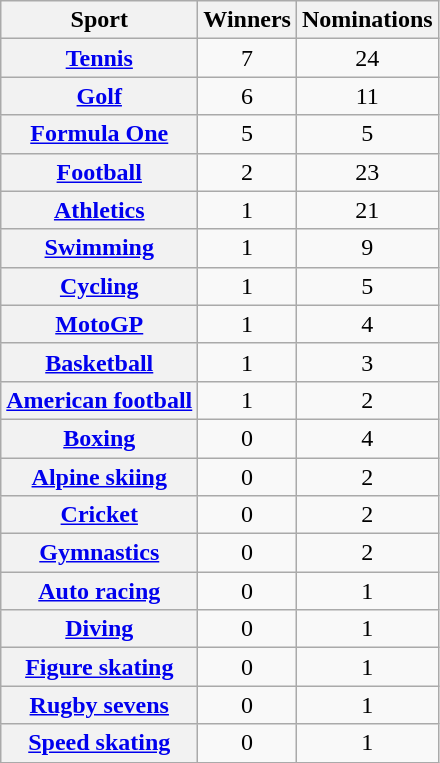<table class="sortable wikitable plainrowheaders" style="text-align:center">
<tr>
<th scope=col>Sport</th>
<th scope=col data-sort-type=number>Winners</th>
<th scope=col data-sort-type=number>Nominations</th>
</tr>
<tr>
<th scope=row><a href='#'>Tennis</a></th>
<td>7</td>
<td>24</td>
</tr>
<tr>
<th scope=row><a href='#'>Golf</a></th>
<td>6</td>
<td>11</td>
</tr>
<tr>
<th scope=row><a href='#'>Formula One</a></th>
<td>5</td>
<td>5</td>
</tr>
<tr>
<th scope=row><a href='#'>Football</a></th>
<td>2</td>
<td>23</td>
</tr>
<tr>
<th scope=row><a href='#'>Athletics</a></th>
<td>1</td>
<td>21</td>
</tr>
<tr>
<th scope=row><a href='#'>Swimming</a></th>
<td>1</td>
<td>9</td>
</tr>
<tr>
<th scope=row><a href='#'>Cycling</a></th>
<td>1</td>
<td>5</td>
</tr>
<tr>
<th scope=row><a href='#'>MotoGP</a></th>
<td>1</td>
<td>4</td>
</tr>
<tr>
<th scope=row><a href='#'>Basketball</a></th>
<td>1</td>
<td>3</td>
</tr>
<tr>
<th scope=row><a href='#'>American football</a></th>
<td>1</td>
<td>2</td>
</tr>
<tr>
<th scope=row><a href='#'>Boxing</a></th>
<td>0</td>
<td>4</td>
</tr>
<tr>
<th scope=row><a href='#'>Alpine skiing</a></th>
<td>0</td>
<td>2</td>
</tr>
<tr>
<th scope=row><a href='#'>Cricket</a></th>
<td>0</td>
<td>2</td>
</tr>
<tr>
<th scope=row><a href='#'>Gymnastics</a></th>
<td>0</td>
<td>2</td>
</tr>
<tr>
<th scope=row><a href='#'>Auto racing</a></th>
<td>0</td>
<td>1</td>
</tr>
<tr>
<th scope=row><a href='#'>Diving</a></th>
<td>0</td>
<td>1</td>
</tr>
<tr>
<th scope=row><a href='#'>Figure skating</a></th>
<td>0</td>
<td>1</td>
</tr>
<tr>
<th scope=row><a href='#'>Rugby sevens</a></th>
<td>0</td>
<td>1</td>
</tr>
<tr>
<th scope=row><a href='#'>Speed skating</a></th>
<td>0</td>
<td>1</td>
</tr>
</table>
